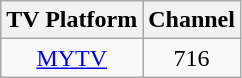<table class="wikitable">
<tr>
<th>TV Platform</th>
<th>Channel</th>
</tr>
<tr>
<td style="text-align:center;"><a href='#'>MYTV</a></td>
<td style="text-align:center;">716</td>
</tr>
</table>
